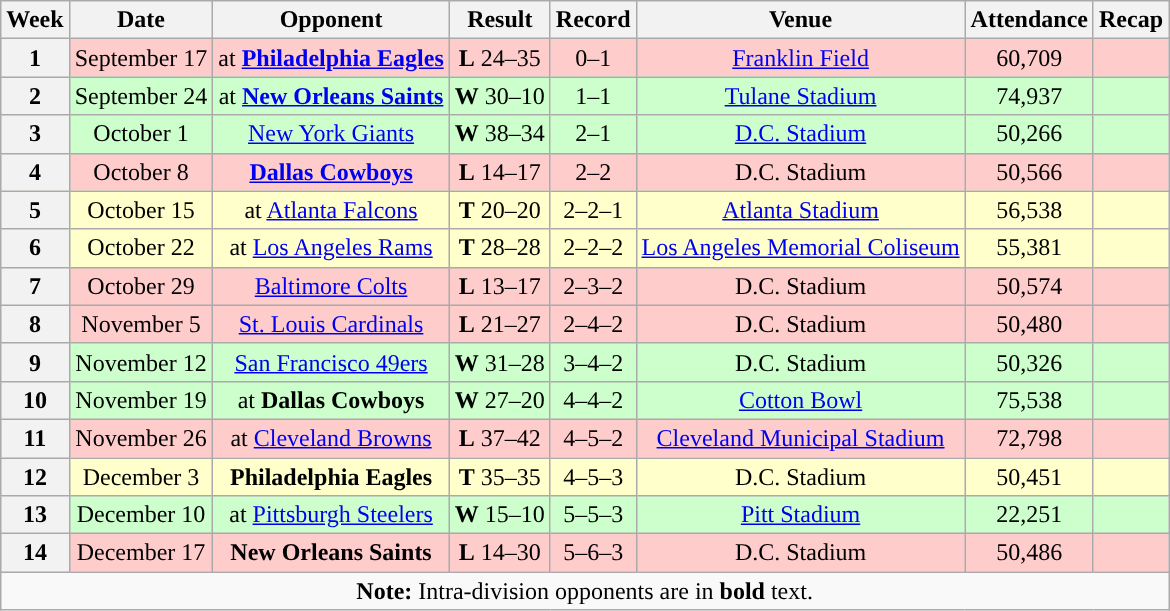<table class="wikitable" style="text-align:center">
<tr>
<th>Week</th>
<th>Date</th>
<th>Opponent</th>
<th>Result</th>
<th>Record</th>
<th>Venue</th>
<th>Attendance</th>
<th>Recap</th>
</tr>
<tr style="background:#fcc">
<th>1</th>
<td>September 17</td>
<td>at <strong><a href='#'>Philadelphia Eagles</a></strong></td>
<td><strong>L</strong> 24–35</td>
<td>0–1</td>
<td><a href='#'>Franklin Field</a></td>
<td>60,709</td>
<td></td>
</tr>
<tr style="background:#cfc">
<th>2</th>
<td>September 24</td>
<td>at <strong><a href='#'>New Orleans Saints</a></strong></td>
<td><strong>W</strong> 30–10</td>
<td>1–1</td>
<td><a href='#'>Tulane Stadium</a></td>
<td>74,937</td>
<td></td>
</tr>
<tr style="background:#cfc">
<th>3</th>
<td>October 1</td>
<td><a href='#'>New York Giants</a></td>
<td><strong>W</strong> 38–34</td>
<td>2–1</td>
<td><a href='#'>D.C. Stadium</a></td>
<td>50,266</td>
<td></td>
</tr>
<tr style="background:#fcc">
<th>4</th>
<td>October 8</td>
<td><strong><a href='#'>Dallas Cowboys</a></strong></td>
<td><strong>L</strong> 14–17</td>
<td>2–2</td>
<td>D.C. Stadium</td>
<td>50,566</td>
<td></td>
</tr>
<tr style="background:#ffc">
<th>5</th>
<td>October 15</td>
<td>at <a href='#'>Atlanta Falcons</a></td>
<td><strong>T</strong> 20–20</td>
<td>2–2–1</td>
<td><a href='#'>Atlanta Stadium</a></td>
<td>56,538</td>
<td></td>
</tr>
<tr style="background:#ffc">
<th>6</th>
<td>October 22</td>
<td>at <a href='#'>Los Angeles Rams</a></td>
<td><strong>T</strong> 28–28</td>
<td>2–2–2</td>
<td><a href='#'>Los Angeles Memorial Coliseum</a></td>
<td>55,381</td>
<td></td>
</tr>
<tr style="background:#fcc">
<th>7</th>
<td>October 29</td>
<td><a href='#'>Baltimore Colts</a></td>
<td><strong>L</strong> 13–17</td>
<td>2–3–2</td>
<td>D.C. Stadium</td>
<td>50,574</td>
<td></td>
</tr>
<tr style="background:#fcc">
<th>8</th>
<td>November 5</td>
<td><a href='#'>St. Louis Cardinals</a></td>
<td><strong>L</strong> 21–27</td>
<td>2–4–2</td>
<td>D.C. Stadium</td>
<td>50,480</td>
<td></td>
</tr>
<tr style="background:#cfc">
<th>9</th>
<td>November 12</td>
<td><a href='#'>San Francisco 49ers</a></td>
<td><strong>W</strong> 31–28</td>
<td>3–4–2</td>
<td>D.C. Stadium</td>
<td>50,326</td>
<td></td>
</tr>
<tr style="background:#cfc">
<th>10</th>
<td>November 19</td>
<td>at <strong>Dallas Cowboys</strong></td>
<td><strong>W</strong> 27–20</td>
<td>4–4–2</td>
<td><a href='#'>Cotton Bowl</a></td>
<td>75,538</td>
<td></td>
</tr>
<tr style="background:#fcc">
<th>11</th>
<td>November 26</td>
<td>at <a href='#'>Cleveland Browns</a></td>
<td><strong>L</strong> 37–42</td>
<td>4–5–2</td>
<td><a href='#'>Cleveland Municipal Stadium</a></td>
<td>72,798</td>
<td></td>
</tr>
<tr style="background:#ffc">
<th>12</th>
<td>December 3</td>
<td><strong>Philadelphia Eagles</strong></td>
<td><strong>T</strong> 35–35</td>
<td>4–5–3</td>
<td>D.C. Stadium</td>
<td>50,451</td>
<td></td>
</tr>
<tr style="background:#cfc">
<th>13</th>
<td>December 10</td>
<td>at <a href='#'>Pittsburgh Steelers</a></td>
<td><strong>W</strong> 15–10</td>
<td>5–5–3</td>
<td><a href='#'>Pitt Stadium</a></td>
<td>22,251</td>
<td></td>
</tr>
<tr style="background:#fcc">
<th>14</th>
<td>December 17</td>
<td><strong>New Orleans Saints</strong></td>
<td><strong>L</strong> 14–30</td>
<td>5–6–3</td>
<td>D.C. Stadium</td>
<td>50,486</td>
<td></td>
</tr>
<tr>
<td colspan="8"><strong>Note:</strong> Intra-division opponents are in <strong>bold</strong> text.</td>
</tr>
</table>
